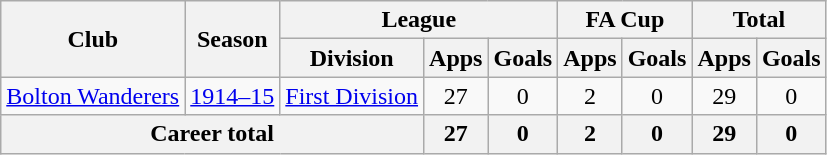<table class="wikitable" style="text-align: center;">
<tr>
<th rowspan="2">Club</th>
<th rowspan="2">Season</th>
<th colspan="3">League</th>
<th colspan="2">FA Cup</th>
<th colspan="2">Total</th>
</tr>
<tr>
<th>Division</th>
<th>Apps</th>
<th>Goals</th>
<th>Apps</th>
<th>Goals</th>
<th>Apps</th>
<th>Goals</th>
</tr>
<tr>
<td><a href='#'>Bolton Wanderers</a></td>
<td><a href='#'>1914–15</a></td>
<td><a href='#'>First Division</a></td>
<td>27</td>
<td>0</td>
<td>2</td>
<td>0</td>
<td>29</td>
<td>0</td>
</tr>
<tr>
<th colspan="3">Career total</th>
<th>27</th>
<th>0</th>
<th>2</th>
<th>0</th>
<th>29</th>
<th>0</th>
</tr>
</table>
